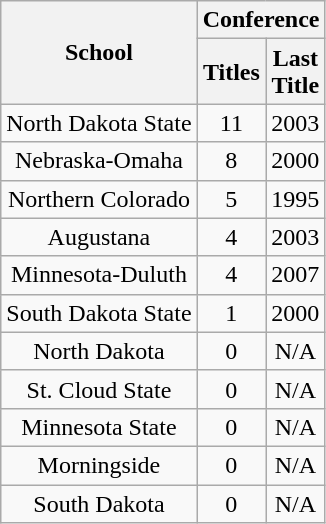<table class="wikitable" style="text-align:center">
<tr>
<th rowspan=2>School</th>
<th colspan=2>Conference</th>
</tr>
<tr>
<th>Titles</th>
<th>Last<br>Title</th>
</tr>
<tr>
<td>North Dakota State</td>
<td>11</td>
<td>2003</td>
</tr>
<tr>
<td>Nebraska-Omaha</td>
<td>8</td>
<td>2000</td>
</tr>
<tr>
<td>Northern Colorado</td>
<td>5</td>
<td>1995</td>
</tr>
<tr>
<td>Augustana</td>
<td>4</td>
<td>2003</td>
</tr>
<tr>
<td>Minnesota-Duluth</td>
<td>4</td>
<td>2007</td>
</tr>
<tr>
<td>South Dakota State</td>
<td>1</td>
<td>2000</td>
</tr>
<tr>
<td>North Dakota</td>
<td>0</td>
<td>N/A</td>
</tr>
<tr>
<td>St. Cloud State</td>
<td>0</td>
<td>N/A</td>
</tr>
<tr>
<td>Minnesota State</td>
<td>0</td>
<td>N/A</td>
</tr>
<tr>
<td>Morningside</td>
<td>0</td>
<td>N/A</td>
</tr>
<tr>
<td>South Dakota</td>
<td>0</td>
<td>N/A</td>
</tr>
</table>
